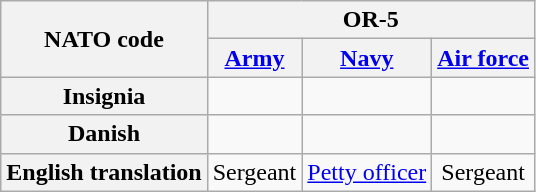<table class="wikitable plainrowheaders" style="text-align:center;" border="1">
<tr>
<th rowspan=2>NATO code</th>
<th colspan=3>OR-5</th>
</tr>
<tr>
<th><a href='#'>Army</a></th>
<th><a href='#'>Navy</a></th>
<th><a href='#'>Air force</a></th>
</tr>
<tr>
<th>Insignia</th>
<td></td>
<td></td>
<td></td>
</tr>
<tr>
<th>Danish</th>
<td></td>
<td></td>
<td></td>
</tr>
<tr>
<th>English translation</th>
<td>Sergeant</td>
<td><a href='#'>Petty officer</a></td>
<td>Sergeant</td>
</tr>
</table>
